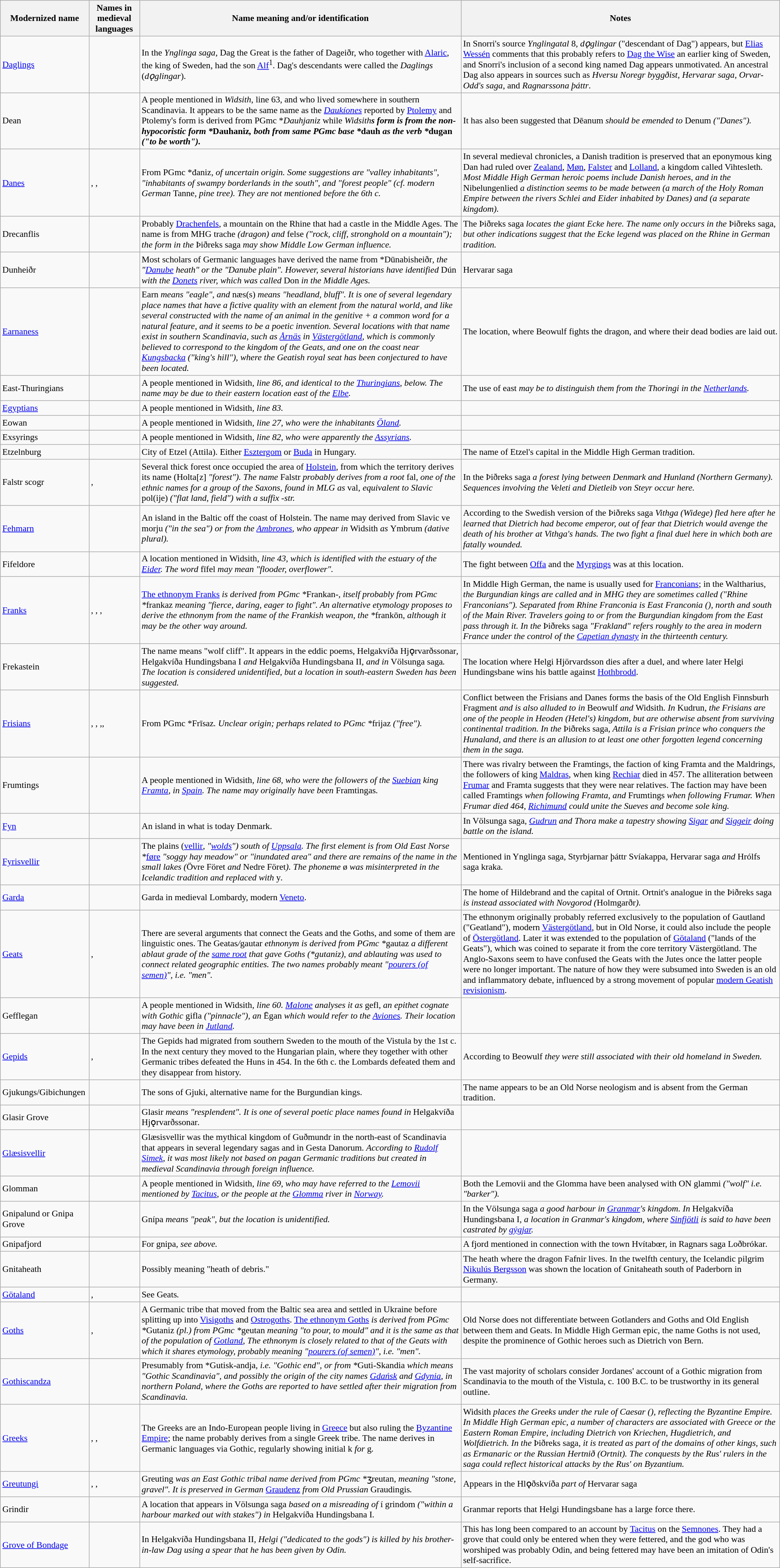<table class="wikitable sortable" style="font-size: 90%; width: 100%">
<tr>
<th>Modernized name</th>
<th>Names in medieval languages</th>
<th>Name meaning and/or identification</th>
<th>Notes</th>
</tr>
<tr>
<td><a href='#'>Daglings</a></td>
<td></td>
<td>In the <em>Ynglinga saga</em>, Dag the Great is the father of Dageiðr, who together with <a href='#'>Alaric</a>, the king of Sweden, had the son <a href='#'>Alf</a><sup>1</sup>. Dag's descendants were called the <em>Daglings</em> (<em>dǫglingar</em>).</td>
<td>In Snorri's source <em>Ynglingatal</em> 8, <em>dǫglingar</em> ("descendant of Dag") appears, but <a href='#'>Elias Wessén</a> comments that this probably refers to <a href='#'>Dag the Wise</a> an earlier king of Sweden, and Snorri's inclusion of a second king named Dag appears unmotivated. An ancestral Dag also appears in sources such as <em>Hversu Noregr byggðist</em>, <em>Hervarar saga</em>, <em>Orvar-Odd's saga</em>, and <em>Ragnarssona þáttr</em>.</td>
</tr>
<tr>
<td>Dean</td>
<td></td>
<td>A people mentioned in <em>Widsith</em>, line 63, and who lived somewhere in southern Scandinavia. It appears to be the same name as the <em><a href='#'>Daukíones</a></em> reported by <a href='#'>Ptolemy</a> and Ptolemy's form is derived from PGmc *<em>Dauhjaniz</em> while <em>Widsith<strong>s form is from the non-hypocoristic form *</em>Dauhaniz<em>, both from same PGmc base *</em>dauh<em> as the verb *</em>dugan<em> ("to be worth").  </td>
<td>It has also been suggested that </em>Dēanum<em> should be emended to </em>Denum<em> ("Danes").</td>
</tr>
<tr>
<td><a href='#'>Danes</a></td>
<td>, , </td>
<td>From PGmc *</em>đaniz<em>, of uncertain origin. Some suggestions are "valley inhabitants", "inhabitants of swampy borderlands in the south", and "forest people" (cf. modern German </em>Tanne<em>, pine tree). They are not mentioned before the 6th c.</td>
<td>In several medieval chronicles, a Danish tradition is preserved that an eponymous king Dan had ruled over <a href='#'>Zealand</a>, <a href='#'>Møn</a>, <a href='#'>Falster</a> and <a href='#'>Lolland</a>, a kingdom called </em>Vihtesleth<em>.   Most Middle High German heroic poems include Danish heroes, and in the </em>Nibelungenlied<em> a distinction seems to be made between  (a march of the Holy Roman Empire between the rivers Schlei and Eider inhabited by Danes) and  (a separate kingdom).</td>
</tr>
<tr>
<td>Drecanflis</td>
<td></td>
<td>Probably <a href='#'>Drachenfels</a>, a mountain on the Rhine that had a castle in the Middle Ages. The name is from MHG </em>trache<em> (dragon) and </em>felse<em> ("rock, cliff, stronghold on a mountain"); the form in the </em>Þiðreks saga<em> may show Middle Low German influence.</td>
<td>The </em>Þiðreks saga<em> locates the giant Ecke here. The name only occurs in the </em>Þiðreks saga<em>, but other indications suggest that the Ecke legend was placed on the Rhine in German tradition.</td>
</tr>
<tr>
<td>Dunheiðr</td>
<td></td>
<td>Most scholars of Germanic languages have derived the name from *</em>Dūnabisheiðr<em>, the "<a href='#'>Danube</a> heath" or the "Danube plain". However, several historians have identified </em>Dún<em> with the <a href='#'>Donets</a> river, which was called </em>Don<em> in the Middle Ages.</td>
<td></em>Hervarar saga<em></td>
</tr>
<tr>
<td><a href='#'>Earnaness</a></td>
<td></td>
<td></em>Earn<em> means "eagle", and </em>næs(s)<em> means "headland, bluff". It is one of several legendary place names that have a fictive quality with an element from the natural world, and like several constructed with the name of an animal in the genitive + a common word for a natural feature, and it seems to be a poetic invention. Several locations with that name exist in southern Scandinavia, such as <a href='#'>Årnäs</a> in <a href='#'>Västergötland</a>, which is commonly believed to correspond to the kingdom of the Geats, and one on the coast near <a href='#'>Kungsbacka</a> ("king's hill"), where the Geatish royal seat has been conjectured to have been located.</td>
<td>The location, where Beowulf fights the dragon, and where their dead bodies are laid out.</td>
</tr>
<tr>
<td>East-Thuringians</td>
<td></td>
<td>A people mentioned in </em>Widsith<em>, line 86, and identical to the <a href='#'>Thuringians</a>, below. The name may be due to their eastern location east of the <a href='#'>Elbe</a>.</td>
<td>The use of </em>east<em> may be to distinguish them from the Thoringi in the <a href='#'>Netherlands</a>.</td>
</tr>
<tr>
<td><a href='#'>Egyptians</a></td>
<td></td>
<td>A people mentioned in </em>Widsith<em>, line 83.</td>
<td></td>
</tr>
<tr>
<td>Eowan</td>
<td></td>
<td>A people mentioned in </em>Widsith<em>, line 27, who were the inhabitants <a href='#'>Öland</a>.</td>
<td></td>
</tr>
<tr>
<td>Exsyrings</td>
<td></td>
<td>A people mentioned in </em>Widsith<em>, line 82, who were apparently the <a href='#'>Assyrians</a>.</td>
<td></td>
</tr>
<tr>
<td>Etzelnburg</td>
<td></td>
<td>City of Etzel (Attila). Either <a href='#'>Esztergom</a> or <a href='#'>Buda</a> in Hungary.</td>
<td>The name of Etzel's capital in the Middle High German tradition.</td>
</tr>
<tr>
<td>Falstr scogr</td>
<td>, </td>
<td>Several thick forest once occupied the area of <a href='#'>Holstein</a>, from which the territory derives its name (</em>Holta[z]<em> "forest"). The name </em>Falstr<em> probably derives from a root </em>fal<em>, one of the ethnic names for a group of the Saxons, found in MLG as </em>val<em>, equivalent to Slavic </em>pol(ije)<em> ("flat land, field") with a suffix -str.</td>
<td>In the </em>Þiðreks saga<em> a forest lying between Denmark and Hunland (Northern Germany). Sequences involving the Veleti and Dietleib von Steyr occur here.</td>
</tr>
<tr>
<td><a href='#'>Fehmarn</a></td>
<td></td>
<td>An island in the Baltic off the coast of Holstein. The name may derived from Slavic </em>ve morju<em> ("in the sea") or from the <a href='#'>Ambrones</a>, who appear in </em>Widsith<em> as </em>Ymbrum<em> (dative plural).</td>
<td>According to the Swedish version of the </em>Þiðreks saga<em> Vithga (Widege) fled here after he learned that Dietrich had become emperor, out of fear that Dietrich would avenge the death of his brother at Vithga's hands. The two fight a final duel here in which both are fatally wounded.</td>
</tr>
<tr>
<td>Fifeldore</td>
<td></td>
<td>A location mentioned in </em>Widsith<em>, line 43, which is identified with the estuary of the <a href='#'>Eider</a>. The word </em>fīfel<em> may mean "flooder, overflower".</td>
<td>The fight between <a href='#'>Offa</a> and the <a href='#'>Myrgings</a> was at this location.</td>
</tr>
<tr>
<td><a href='#'>Franks</a></td>
<td>, , , </td>
<td><a href='#'>The ethnonym </em>Franks<em></a> is derived from PGmc *</em>Frankan-<em>, itself probably from PGmc *</em>frankaz<em> meaning "fierce, daring, eager to fight". An alternative etymology proposes to derive the ethnonym from the name of the Frankish weapon, the *</em>frankōn<em>, although it may be the other way around.</td>
<td>In Middle High German, the name is usually used for <a href='#'>Franconians</a>; in the </em>Waltharius<em>, the Burgundian kings are called  and in MHG they are sometimes called  ("Rhine Franconians"). Separated from Rhine Franconia is East Franconia (), north and south of the Main River. Travelers going to or from the Burgundian kingdom from the East pass through it. In the </em>Þiðreks saga<em> "Frakland" refers roughly to the area in modern France under the control of the <a href='#'>Capetian dynasty</a> in the thirteenth century.</td>
</tr>
<tr>
<td>Frekastein</td>
<td></td>
<td>The name means "wolf cliff". It appears in the eddic poems, </em>Helgakvíða Hjǫrvarðssonar<em>, </em>Helgakvíða Hundingsbana I<em> and </em>Helgakvíða Hundingsbana II<em>, and in </em>Völsunga saga<em>. The location is considered unidentified, but a location in south-eastern Sweden has been suggested.</td>
<td>The location where Helgi Hjörvardsson dies after a duel, and where later Helgi Hundingsbane wins his battle against <a href='#'>Hothbrodd</a>.</td>
</tr>
<tr>
<td><a href='#'>Frisians</a></td>
<td>, , ,, </td>
<td>From PGmc *</em>Frīsaz<em>. Unclear origin; perhaps related to PGmc *</em>frijaz<em> ("free").</td>
<td>Conflict between the Frisians and Danes forms the basis of the Old English </em>Finnsburh Fragment<em> and is also alluded to in </em>Beowulf<em> and </em>Widsith<em>. In </em>Kudrun<em>, the Frisians are one of the people in Heoden (Hetel's) kingdom, but are otherwise absent from surviving continental tradition. In the </em>Þiðreks saga<em>, Attila is a Frisian prince who conquers the Hunaland, and there is an allusion to at least one other forgotten legend concerning them in the saga.</td>
</tr>
<tr>
<td>Frumtings</td>
<td></td>
<td>A people mentioned in </em>Widsith<em>, line 68, who were the followers of the <a href='#'>Suebian</a> king <a href='#'>Framta</a>, in <a href='#'>Spain</a>. The name may originally have been </em>Framtingas<em>.</td>
<td>There was rivalry between the Framtings, the faction of king Framta and the Maldrings, the followers of king <a href='#'>Maldras</a>, when king <a href='#'>Rechiar</a> died in 457. The alliteration between <a href='#'>Frumar</a> and Framta suggests that they were near relatives. The faction may have been called </em>Framtings<em> when following Framta, and </em>Frumtings<em> when following Frumar. When Frumar died 464, <a href='#'>Richimund</a> could unite the Sueves and become sole king.</td>
</tr>
<tr>
<td><a href='#'>Fyn</a></td>
<td></td>
<td>An island in what is today Denmark.</td>
<td>In </em>Völsunga saga<em>, <a href='#'>Gudrun</a> and Thora make a tapestry showing <a href='#'>Sigar</a> and <a href='#'>Siggeir</a> doing battle on the island.</td>
</tr>
<tr>
<td><a href='#'>Fyrisvellir</a></td>
<td></td>
<td>The plains (</em><a href='#'>vellir</a><em>, "<a href='#'>wolds</a>") south of <a href='#'>Uppsala</a>. The first element is from Old East Norse *</em><a href='#'>føre</a><em> "soggy hay meadow" or "inundated area" and there are remains of the name in the small lakes (</em>Övre Föret<em> and </em>Nedre Föret<em>). The phoneme </em>ø<em> was misinterpreted in the Icelandic tradition and replaced with </em>y<em>.</td>
<td>Mentioned in </em>Ynglinga saga<em>, </em>Styrbjarnar þáttr Svíakappa<em>, </em>Hervarar saga<em> and </em>Hrólfs saga kraka<em>.</td>
</tr>
<tr>
<td><a href='#'>Garda</a></td>
<td></td>
<td>Garda in medieval Lombardy, modern <a href='#'>Veneto</a>.</td>
<td>The home of Hildebrand and the capital of Ortnit. Ortnit's analogue in the </em>Þiðreks saga<em> is instead associated with Novgorod (</em>Holmgarðr<em>).</td>
</tr>
<tr>
<td><a href='#'>Geats</a></td>
<td>, </td>
<td>There are several arguments that connect the Geats and the Goths, and some of them are linguistic ones. The </em>Geatas<em>/</em>gautar<em> ethnonym is derived from PGmc *</em>gautaz<em> a different ablaut grade of the <a href='#'>same root</a> that gave Goths (*gutaniz), and ablauting was used to connect related geographic entities. The two names probably meant "<a href='#'>pourers (of semen)</a>", i.e. "men".</td>
<td>The ethnonym originally probably referred exclusively to the population of Gautland ("Geatland"), modern <a href='#'>Västergötland</a>, but in Old Norse, it could also include the people of <a href='#'>Östergötland</a>. Later it was extended to the population of <a href='#'>Götaland</a> ("lands of the Geats"), which was coined to separate it from the core territory Västergötland. The Anglo-Saxons seem to have confused the Geats with the Jutes once the latter people were no longer important. The nature of how they were subsumed into Sweden is an old and inflammatory debate, influenced by a strong movement of popular <a href='#'>modern Geatish revisionism</a>.</td>
</tr>
<tr>
<td>Gefflegan</td>
<td></td>
<td>A people mentioned in </em>Widsith<em>, line 60. <a href='#'>Malone</a> analyses it as </em>gefl<em>, an epithet cognate with Gothic </em>gifla<em> ("pinnacle"), an </em>Ēgan<em> which would refer to the <a href='#'>Aviones</a>. Their location may have been in <a href='#'>Jutland</a>.</td>
<td></td>
</tr>
<tr>
<td><a href='#'>Gepids</a></td>
<td>,  </td>
<td>The Gepids had migrated from southern Sweden to the mouth of the Vistula by the 1st c. In the next century they moved to the Hungarian plain, where they together with other Germanic tribes defeated the Huns in 454. In the 6th c.  the Lombards defeated them and they disappear from history.</td>
<td>According to </em>Beowulf<em> they were still associated with their old homeland in Sweden.</td>
</tr>
<tr>
<td>Gjukungs/Gibichungen</td>
<td></td>
<td>The sons of Gjuki, alternative name for the Burgundian kings.</td>
<td>The name appears to be an Old Norse neologism and is absent from the German tradition.</td>
</tr>
<tr>
<td>Glasir Grove</td>
<td></td>
<td></em>Glasir<em> means "resplendent". It is one of several poetic place names found in </em>Helgakvíða Hjǫrvarðssonar<em>.</td>
<td></td>
</tr>
<tr>
<td><a href='#'>Glæsisvellir</a></td>
<td></td>
<td>Glæsisvellir was the mythical kingdom of Guðmundr in the north-east of Scandinavia that appears in several legendary sagas and in </em>Gesta Danorum<em>. According to <a href='#'>Rudolf Simek</a>, it was most likely not based on pagan Germanic traditions but created in medieval Scandinavia through foreign influence.</td>
<td></td>
</tr>
<tr>
<td>Glomman</td>
<td></td>
<td>A people mentioned in </em>Widsith<em>, line 69, who may have referred to the <a href='#'>Lemovii</a> mentioned by <a href='#'>Tacitus</a>, or the people at the <a href='#'>Glomma</a> river in <a href='#'>Norway</a>.</td>
<td>Both the Lemovii and the Glomma have been analysed with ON </em>glammi<em> ("wolf" i.e. "barker").</td>
</tr>
<tr>
<td>Gnipalund or Gnipa Grove</td>
<td></td>
<td></em>Gnípa<em> means "peak", but the location is unidentified.</td>
<td>In the </em>Völsunga saga<em> a good harbour in <a href='#'>Granmar</a>'s kingdom. In </em>Helgakvíða Hundingsbana I<em>, a location in Granmar's kingdom, where <a href='#'>Sinfjötli</a> is said to have been castrated by <a href='#'>gýgjar</a>.</td>
</tr>
<tr>
<td>Gnipafjord</td>
<td></td>
<td>For </em>gnipa<em>, see above.</td>
<td>A fjord mentioned in connection with the town Hvítabœr, in </em>Ragnars saga Loðbrókar<em>.</td>
</tr>
<tr>
<td>Gnitaheath</td>
<td></td>
<td>Possibly meaning "heath of debris."</td>
<td>The heath where the dragon Fafnir lives. In the twelfth century, the Icelandic pilgrim <a href='#'>Nikulús Bergsson</a> was shown the location of Gnitaheath south of Paderborn in Germany.</td>
</tr>
<tr>
<td><a href='#'>Götaland</a></td>
<td>, </td>
<td>See </em>Geats<em>.</td>
<td></td>
</tr>
<tr>
<td><a href='#'>Goths</a></td>
<td>, </td>
<td>A Germanic tribe that moved from the Baltic sea area and settled in Ukraine before splitting up into <a href='#'>Visigoths</a> and <a href='#'>Ostrogoths</a>. <a href='#'>The ethnonym </em>Goths<em></a> is derived from PGmc *</em>Gutaniz<em> (pl.) from PGmc *</em>geutan<em> meaning "to pour, to mould" and it is the same as that of the population of <a href='#'>Gotland</a>, The ethnonym is closely related to that of the Geats with which it shares etymology, probably meaning "<a href='#'>pourers (of semen)</a>", i.e. "men".</td>
<td>Old Norse does not differentiate between Gotlanders and Goths and Old English between them and Geats. In Middle High German epic, the name Goths is not used, despite the prominence of Gothic heroes such as Dietrich von Bern.</td>
</tr>
<tr>
<td><a href='#'>Gothiscandza</a></td>
<td></td>
<td>Presumably from *</em>Gutisk-andja<em>, i.e. "Gothic end", or from *</em>Guti-Skandia<em> which means "Gothic Scandinavia", and possibly the origin of the city names <a href='#'>Gdańsk</a> and <a href='#'>Gdynia</a>, in northern Poland, where the Goths are reported to have settled after their migration from Scandinavia.</td>
<td>The vast majority of scholars consider Jordanes' account of a Gothic migration from Scandinavia to the mouth of the Vistula, c. 100 B.C. to be trustworthy in its general outline.</td>
</tr>
<tr>
<td><a href='#'>Greeks</a></td>
<td>, , </td>
<td>The Greeks are an Indo-European people living in <a href='#'>Greece</a> but also ruling the <a href='#'>Byzantine Empire</a>; the name probably derives from a single Greek tribe. The name derives in Germanic languages via Gothic, regularly showing initial </em>k<em> for </em>g<em>.</td>
<td></em>Widsith<em> places the Greeks under the rule of Caesar (), reflecting the Byzantine Empire. In Middle High German epic, a number of characters are associated with Greece or the Eastern Roman Empire, including Dietrich von Kriechen, Hugdietrich, and Wolfdietrich. In the </em>Þiðreks saga<em>, it is treated as part of the domains of other kings, such as Ermanaric or the Russian Hertnið (Ortnit). The conquests by the Rus' rulers in the saga could reflect historical attacks by the Rus' on Byzantium.</td>
</tr>
<tr>
<td><a href='#'>Greutungi</a></td>
<td>, , </td>
<td></em>Greuting<em> was an East Gothic tribal name derived from PGmc *</em>ʒreutan<em>, meaning "stone, gravel". It is preserved in German </em><a href='#'>Graudenz</a><em> from Old Prussian </em>Graudingis<em>.</td>
<td>Appears in the </em>Hlǫðskvíða<em> part of </em>Hervarar saga<em></td>
</tr>
<tr>
<td>Grindir</td>
<td></td>
<td>A location that appears in </em>Völsunga saga<em> based on a misreading of </em>í grindom<em> ("within a harbour marked out with stakes") in </em>Helgakvíða Hundingsbana I<em>.</td>
<td>Granmar reports that Helgi Hundingsbane has a large force there.</td>
</tr>
<tr>
<td><a href='#'>Grove of Bondage</a></td>
<td></td>
<td>In </em>Helgakvíða Hundingsbana II<em>, Helgi ("dedicated to the gods") is killed by his brother-in-law Dag using a spear that he has been given by Odin.</td>
<td>This has long been compared to an account by <a href='#'>Tacitus</a> on the <a href='#'>Semnones</a>. They had a grove that could only be entered when they were fettered, and the god who was worshiped was probably Odin, and being fettered may have been an imitation of Odin's self-sacrifice.</td>
</tr>
</table>
